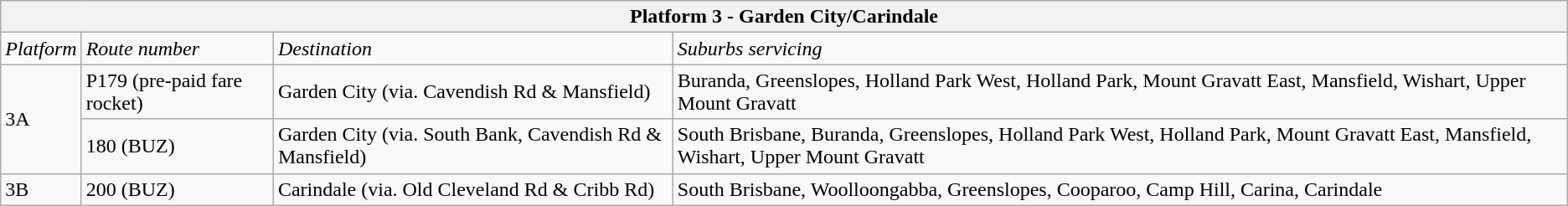<table class="wikitable">
<tr>
<th colspan="4">Platform 3 - Garden City/Carindale</th>
</tr>
<tr>
<td><em>Platform</em></td>
<td><em>Route number</em></td>
<td><em>Destination</em></td>
<td><em>Suburbs servicing</em></td>
</tr>
<tr>
<td rowspan="2">3A</td>
<td>P179 (pre-paid fare rocket)</td>
<td>Garden City (via. Cavendish Rd & Mansfield)</td>
<td>Buranda, Greenslopes, Holland Park West, Holland Park, Mount Gravatt East, Mansfield, Wishart, Upper Mount Gravatt</td>
</tr>
<tr>
<td>180 (BUZ)</td>
<td>Garden City (via. South Bank, Cavendish Rd & Mansfield)</td>
<td>South Brisbane, Buranda, Greenslopes, Holland Park West, Holland Park, Mount Gravatt East, Mansfield, Wishart, Upper Mount Gravatt</td>
</tr>
<tr>
<td>3B</td>
<td>200 (BUZ)</td>
<td>Carindale (via. Old Cleveland Rd & Cribb Rd)</td>
<td>South Brisbane, Woolloongabba, Greenslopes, Cooparoo, Camp Hill, Carina, Carindale</td>
</tr>
</table>
